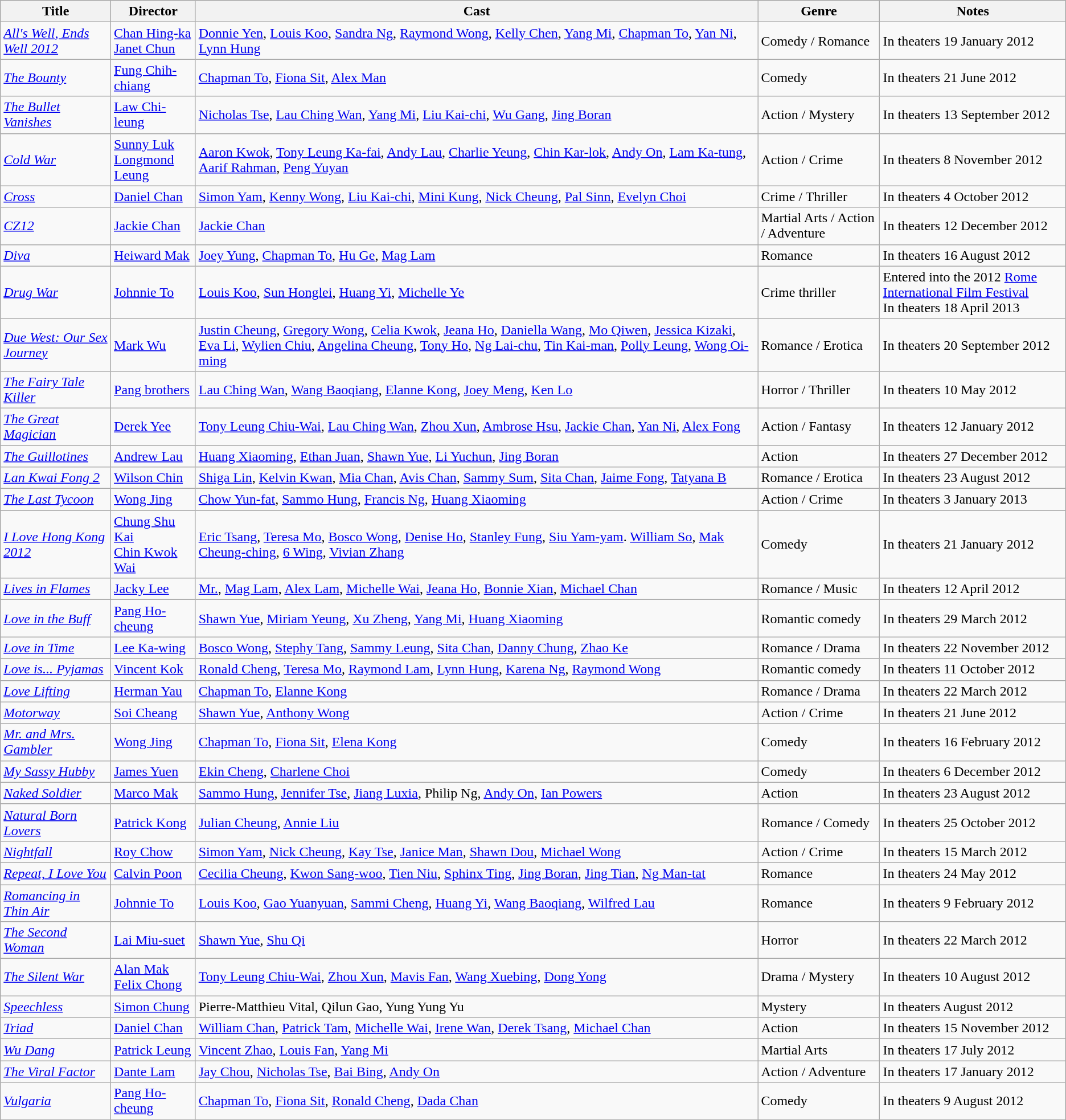<table class="wikitable sortable">
<tr>
<th>Title</th>
<th>Director</th>
<th>Cast</th>
<th>Genre</th>
<th>Notes</th>
</tr>
<tr>
<td><em><a href='#'>All's Well, Ends Well 2012</a></em></td>
<td><a href='#'>Chan Hing-ka</a> <br> <a href='#'>Janet Chun</a></td>
<td><a href='#'>Donnie Yen</a>, <a href='#'>Louis Koo</a>, <a href='#'>Sandra Ng</a>, <a href='#'>Raymond Wong</a>, <a href='#'>Kelly Chen</a>, <a href='#'>Yang Mi</a>, <a href='#'>Chapman To</a>, <a href='#'>Yan Ni</a>, <a href='#'>Lynn Hung</a></td>
<td>Comedy / Romance</td>
<td>In theaters 19 January 2012</td>
</tr>
<tr>
<td><em><a href='#'>The Bounty</a></em></td>
<td><a href='#'>Fung Chih-chiang</a></td>
<td><a href='#'>Chapman To</a>, <a href='#'>Fiona Sit</a>, <a href='#'>Alex Man</a></td>
<td>Comedy</td>
<td>In theaters 21 June 2012</td>
</tr>
<tr>
<td><em><a href='#'>The Bullet Vanishes</a></em></td>
<td><a href='#'>Law Chi-leung</a></td>
<td><a href='#'>Nicholas Tse</a>, <a href='#'>Lau Ching Wan</a>, <a href='#'>Yang Mi</a>, <a href='#'>Liu Kai-chi</a>, <a href='#'>Wu Gang</a>, <a href='#'>Jing Boran</a></td>
<td>Action / Mystery</td>
<td>In theaters 13 September 2012</td>
</tr>
<tr>
<td><em><a href='#'>Cold War</a></em></td>
<td><a href='#'>Sunny Luk</a> <br> <a href='#'>Longmond Leung</a></td>
<td><a href='#'>Aaron Kwok</a>, <a href='#'>Tony Leung Ka-fai</a>, <a href='#'>Andy Lau</a>, <a href='#'>Charlie Yeung</a>, <a href='#'>Chin Kar-lok</a>, <a href='#'>Andy On</a>, <a href='#'>Lam Ka-tung</a>, <a href='#'>Aarif Rahman</a>, <a href='#'>Peng Yuyan</a></td>
<td>Action / Crime</td>
<td>In theaters 8 November 2012</td>
</tr>
<tr>
<td><em><a href='#'>Cross</a></em></td>
<td><a href='#'>Daniel Chan</a></td>
<td><a href='#'>Simon Yam</a>, <a href='#'>Kenny Wong</a>, <a href='#'>Liu Kai-chi</a>, <a href='#'>Mini Kung</a>, <a href='#'>Nick Cheung</a>, <a href='#'>Pal Sinn</a>, <a href='#'>Evelyn Choi</a></td>
<td>Crime / Thriller</td>
<td>In theaters 4 October 2012</td>
</tr>
<tr>
<td><em><a href='#'>CZ12</a></em></td>
<td><a href='#'>Jackie Chan</a></td>
<td><a href='#'>Jackie Chan</a></td>
<td>Martial Arts / Action / Adventure</td>
<td>In theaters 12 December 2012 </td>
</tr>
<tr>
<td><em><a href='#'>Diva</a></em></td>
<td><a href='#'>Heiward Mak</a></td>
<td><a href='#'>Joey Yung</a>, <a href='#'>Chapman To</a>, <a href='#'>Hu Ge</a>, <a href='#'>Mag Lam</a></td>
<td>Romance</td>
<td>In theaters 16 August 2012</td>
</tr>
<tr>
<td><em><a href='#'>Drug War</a></em></td>
<td><a href='#'>Johnnie To</a></td>
<td><a href='#'>Louis Koo</a>, <a href='#'>Sun Honglei</a>, <a href='#'>Huang Yi</a>, <a href='#'>Michelle Ye</a></td>
<td>Crime thriller</td>
<td>Entered into the 2012 <a href='#'>Rome International Film Festival</a> <br> In theaters 18 April 2013</td>
</tr>
<tr>
<td><em><a href='#'>Due West: Our Sex Journey</a></em></td>
<td><a href='#'>Mark Wu</a></td>
<td><a href='#'>Justin Cheung</a>, <a href='#'>Gregory Wong</a>, <a href='#'>Celia Kwok</a>, <a href='#'>Jeana Ho</a>, <a href='#'>Daniella Wang</a>, <a href='#'>Mo Qiwen</a>, <a href='#'>Jessica Kizaki</a>, <a href='#'>Eva Li</a>, <a href='#'>Wylien Chiu</a>, <a href='#'>Angelina Cheung</a>, <a href='#'>Tony Ho</a>, <a href='#'>Ng Lai-chu</a>, <a href='#'>Tin Kai-man</a>, <a href='#'>Polly Leung</a>, <a href='#'>Wong Oi-ming</a></td>
<td>Romance / Erotica</td>
<td>In theaters 20 September 2012</td>
</tr>
<tr>
<td><em><a href='#'>The Fairy Tale Killer</a></em></td>
<td><a href='#'>Pang brothers</a></td>
<td><a href='#'>Lau Ching Wan</a>, <a href='#'>Wang Baoqiang</a>, <a href='#'>Elanne Kong</a>, <a href='#'>Joey Meng</a>, <a href='#'>Ken Lo</a></td>
<td>Horror / Thriller</td>
<td>In theaters 10 May 2012</td>
</tr>
<tr>
<td><em><a href='#'>The Great Magician</a></em></td>
<td><a href='#'>Derek Yee</a></td>
<td><a href='#'>Tony Leung Chiu-Wai</a>, <a href='#'>Lau Ching Wan</a>, <a href='#'>Zhou Xun</a>, <a href='#'>Ambrose Hsu</a>, <a href='#'>Jackie Chan</a>, <a href='#'>Yan Ni</a>, <a href='#'>Alex Fong</a></td>
<td>Action / Fantasy</td>
<td>In theaters 12 January 2012</td>
</tr>
<tr>
<td><em><a href='#'>The Guillotines</a></em></td>
<td><a href='#'>Andrew Lau</a></td>
<td><a href='#'>Huang Xiaoming</a>, <a href='#'>Ethan Juan</a>, <a href='#'>Shawn Yue</a>, <a href='#'>Li Yuchun</a>, <a href='#'>Jing Boran</a></td>
<td>Action</td>
<td>In theaters 27 December 2012</td>
</tr>
<tr>
<td><em><a href='#'>Lan Kwai Fong 2</a></em></td>
<td><a href='#'>Wilson Chin</a></td>
<td><a href='#'>Shiga Lin</a>, <a href='#'>Kelvin Kwan</a>, <a href='#'>Mia Chan</a>, <a href='#'>Avis Chan</a>, <a href='#'>Sammy Sum</a>, <a href='#'>Sita Chan</a>, <a href='#'>Jaime Fong</a>, <a href='#'>Tatyana B</a></td>
<td>Romance / Erotica</td>
<td>In theaters 23 August 2012</td>
</tr>
<tr>
<td><em><a href='#'>The Last Tycoon</a></em></td>
<td><a href='#'>Wong Jing</a></td>
<td><a href='#'>Chow Yun-fat</a>, <a href='#'>Sammo Hung</a>, <a href='#'>Francis Ng</a>, <a href='#'>Huang Xiaoming</a></td>
<td>Action / Crime</td>
<td>In theaters 3 January 2013</td>
</tr>
<tr>
<td><em><a href='#'>I Love Hong Kong 2012</a></em></td>
<td><a href='#'>Chung Shu Kai</a> <br><a href='#'>Chin Kwok Wai</a></td>
<td><a href='#'>Eric Tsang</a>, <a href='#'>Teresa Mo</a>, <a href='#'>Bosco Wong</a>, <a href='#'>Denise Ho</a>, <a href='#'>Stanley Fung</a>, <a href='#'>Siu Yam-yam</a>. <a href='#'>William So</a>, <a href='#'>Mak Cheung-ching</a>, <a href='#'>6 Wing</a>, <a href='#'>Vivian Zhang</a></td>
<td>Comedy</td>
<td>In theaters 21 January 2012</td>
</tr>
<tr>
<td><em><a href='#'>Lives in Flames</a></em></td>
<td><a href='#'>Jacky Lee</a></td>
<td><a href='#'>Mr.</a>, <a href='#'>Mag Lam</a>, <a href='#'>Alex Lam</a>, <a href='#'>Michelle Wai</a>, <a href='#'>Jeana Ho</a>, <a href='#'>Bonnie Xian</a>, <a href='#'>Michael Chan</a></td>
<td>Romance / Music</td>
<td>In theaters 12 April 2012</td>
</tr>
<tr>
<td><em><a href='#'>Love in the Buff</a></em></td>
<td><a href='#'>Pang Ho-cheung</a></td>
<td><a href='#'>Shawn Yue</a>, <a href='#'>Miriam Yeung</a>, <a href='#'>Xu Zheng</a>, <a href='#'>Yang Mi</a>, <a href='#'>Huang Xiaoming</a></td>
<td>Romantic comedy</td>
<td>In theaters 29 March 2012</td>
</tr>
<tr>
<td><em><a href='#'>Love in Time</a></em></td>
<td><a href='#'>Lee Ka-wing</a></td>
<td><a href='#'>Bosco Wong</a>, <a href='#'>Stephy Tang</a>, <a href='#'>Sammy Leung</a>, <a href='#'>Sita Chan</a>, <a href='#'>Danny Chung</a>, <a href='#'>Zhao Ke</a></td>
<td>Romance / Drama</td>
<td>In theaters 22 November 2012</td>
</tr>
<tr>
<td><em><a href='#'>Love is... Pyjamas</a></em></td>
<td><a href='#'>Vincent Kok</a></td>
<td><a href='#'>Ronald Cheng</a>, <a href='#'>Teresa Mo</a>, <a href='#'>Raymond Lam</a>, <a href='#'>Lynn Hung</a>, <a href='#'>Karena Ng</a>, <a href='#'>Raymond Wong</a></td>
<td>Romantic comedy</td>
<td>In theaters 11 October 2012</td>
</tr>
<tr>
<td><em><a href='#'>Love Lifting</a></em></td>
<td><a href='#'>Herman Yau</a></td>
<td><a href='#'>Chapman To</a>, <a href='#'>Elanne Kong</a></td>
<td>Romance / Drama</td>
<td>In theaters 22 March 2012</td>
</tr>
<tr>
<td><em><a href='#'>Motorway</a></em></td>
<td><a href='#'>Soi Cheang</a></td>
<td><a href='#'>Shawn Yue</a>, <a href='#'>Anthony Wong</a></td>
<td>Action / Crime</td>
<td>In theaters 21 June 2012</td>
</tr>
<tr>
<td><em><a href='#'>Mr. and Mrs. Gambler</a></em></td>
<td><a href='#'>Wong Jing</a></td>
<td><a href='#'>Chapman To</a>, <a href='#'>Fiona Sit</a>, <a href='#'>Elena Kong</a></td>
<td>Comedy</td>
<td>In theaters 16 February 2012</td>
</tr>
<tr>
<td><em><a href='#'>My Sassy Hubby</a></em></td>
<td><a href='#'>James Yuen</a></td>
<td><a href='#'>Ekin Cheng</a>, <a href='#'>Charlene Choi</a></td>
<td>Comedy</td>
<td>In theaters 6 December 2012</td>
</tr>
<tr>
<td><em><a href='#'>Naked Soldier</a></em></td>
<td><a href='#'>Marco Mak</a></td>
<td><a href='#'>Sammo Hung</a>, <a href='#'>Jennifer Tse</a>, <a href='#'>Jiang Luxia</a>, Philip Ng, <a href='#'>Andy On</a>, <a href='#'>Ian Powers</a></td>
<td>Action</td>
<td>In theaters 23 August 2012</td>
</tr>
<tr>
<td><em><a href='#'>Natural Born Lovers</a></em></td>
<td><a href='#'>Patrick Kong</a></td>
<td><a href='#'>Julian Cheung</a>, <a href='#'>Annie Liu</a></td>
<td>Romance / Comedy</td>
<td>In theaters 25 October 2012</td>
</tr>
<tr>
<td><em><a href='#'>Nightfall</a></em></td>
<td><a href='#'>Roy Chow</a></td>
<td><a href='#'>Simon Yam</a>, <a href='#'>Nick Cheung</a>, <a href='#'>Kay Tse</a>, <a href='#'>Janice Man</a>, <a href='#'>Shawn Dou</a>, <a href='#'>Michael Wong</a></td>
<td>Action / Crime</td>
<td>In theaters 15 March 2012</td>
</tr>
<tr>
<td><em><a href='#'>Repeat, I Love You</a></em></td>
<td><a href='#'>Calvin Poon</a></td>
<td><a href='#'>Cecilia Cheung</a>, <a href='#'>Kwon Sang-woo</a>, <a href='#'>Tien Niu</a>, <a href='#'>Sphinx Ting</a>, <a href='#'>Jing Boran</a>, <a href='#'>Jing Tian</a>, <a href='#'>Ng Man-tat</a></td>
<td>Romance</td>
<td>In theaters 24 May 2012</td>
</tr>
<tr>
<td><em><a href='#'>Romancing in Thin Air</a></em></td>
<td><a href='#'>Johnnie To</a></td>
<td><a href='#'>Louis Koo</a>, <a href='#'>Gao Yuanyuan</a>, <a href='#'>Sammi Cheng</a>, <a href='#'>Huang Yi</a>, <a href='#'>Wang Baoqiang</a>, <a href='#'>Wilfred Lau</a></td>
<td>Romance</td>
<td>In theaters 9 February 2012</td>
</tr>
<tr>
<td><em><a href='#'>The Second Woman</a></em></td>
<td><a href='#'>Lai Miu-suet</a></td>
<td><a href='#'>Shawn Yue</a>, <a href='#'>Shu Qi</a></td>
<td>Horror</td>
<td>In theaters 22 March 2012</td>
</tr>
<tr>
<td><em><a href='#'>The Silent War</a></em></td>
<td><a href='#'>Alan Mak</a> <br> <a href='#'>Felix Chong</a></td>
<td><a href='#'>Tony Leung Chiu-Wai</a>, <a href='#'>Zhou Xun</a>, <a href='#'>Mavis Fan</a>, <a href='#'>Wang Xuebing</a>, <a href='#'>Dong Yong</a></td>
<td>Drama / Mystery</td>
<td>In theaters 10 August 2012</td>
</tr>
<tr>
<td><em><a href='#'>Speechless</a></em></td>
<td><a href='#'>Simon Chung</a></td>
<td>Pierre-Matthieu Vital, Qilun Gao, Yung Yung Yu</td>
<td>Mystery</td>
<td>In theaters August 2012</td>
</tr>
<tr>
<td><em><a href='#'>Triad</a></em></td>
<td><a href='#'>Daniel Chan</a></td>
<td><a href='#'>William Chan</a>, <a href='#'>Patrick Tam</a>, <a href='#'>Michelle Wai</a>, <a href='#'>Irene Wan</a>, <a href='#'>Derek Tsang</a>, <a href='#'>Michael Chan</a></td>
<td>Action</td>
<td>In theaters 15 November 2012</td>
</tr>
<tr>
<td><em><a href='#'>Wu Dang</a></em></td>
<td><a href='#'>Patrick Leung</a></td>
<td><a href='#'>Vincent Zhao</a>, <a href='#'>Louis Fan</a>, <a href='#'>Yang Mi</a></td>
<td>Martial Arts</td>
<td>In theaters 17 July 2012</td>
</tr>
<tr>
<td><em><a href='#'>The Viral Factor</a></em></td>
<td><a href='#'>Dante Lam</a></td>
<td><a href='#'>Jay Chou</a>, <a href='#'>Nicholas Tse</a>, <a href='#'>Bai Bing</a>, <a href='#'>Andy On</a></td>
<td>Action / Adventure</td>
<td>In theaters 17 January 2012</td>
</tr>
<tr>
<td><em><a href='#'>Vulgaria</a></em></td>
<td><a href='#'>Pang Ho-cheung</a></td>
<td><a href='#'>Chapman To</a>, <a href='#'>Fiona Sit</a>, <a href='#'>Ronald Cheng</a>, <a href='#'>Dada Chan</a></td>
<td>Comedy</td>
<td>In theaters 9 August 2012</td>
</tr>
</table>
